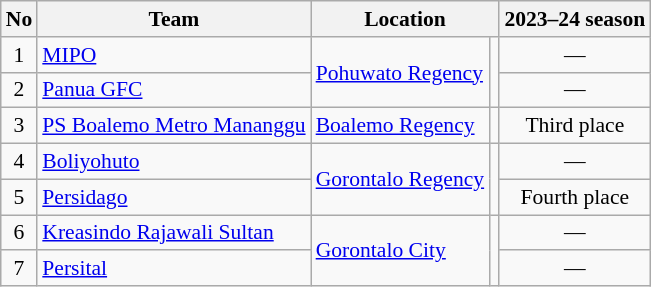<table class="wikitable sortable" style="font-size:90%;">
<tr>
<th>No</th>
<th>Team</th>
<th colspan="2">Location</th>
<th>2023–24 season</th>
</tr>
<tr>
<td align="center">1</td>
<td><a href='#'>MIPO</a></td>
<td rowspan="2"><a href='#'>Pohuwato Regency</a></td>
<td rowspan="2"></td>
<td align=center>—</td>
</tr>
<tr>
<td align="center">2</td>
<td><a href='#'>Panua GFC</a></td>
<td align=center>—</td>
</tr>
<tr>
<td align="center">3</td>
<td><a href='#'>PS Boalemo Metro Mananggu</a></td>
<td><a href='#'>Boalemo Regency</a></td>
<td></td>
<td align=center>Third place</td>
</tr>
<tr>
<td align="center">4</td>
<td><a href='#'>Boliyohuto</a></td>
<td rowspan="2"><a href='#'>Gorontalo Regency</a></td>
<td rowspan="2"></td>
<td align=center>—</td>
</tr>
<tr>
<td align="center">5</td>
<td><a href='#'>Persidago</a></td>
<td align=center>Fourth place</td>
</tr>
<tr>
<td align="center">6</td>
<td><a href='#'>Kreasindo Rajawali Sultan</a></td>
<td rowspan="4"><a href='#'>Gorontalo City</a></td>
<td rowspan="4"></td>
<td align=center>—</td>
</tr>
<tr>
<td align="center">7</td>
<td><a href='#'>Persital</a></td>
<td align=center>—</td>
</tr>
</table>
